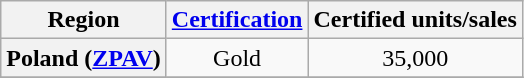<table class="wikitable sortable plainrowheaders" style="text-align:center">
<tr>
<th scope="col">Region</th>
<th scope="col"><a href='#'>Certification</a></th>
<th scope="col">Certified units/sales</th>
</tr>
<tr>
<th scope="row">Poland (<a href='#'>ZPAV</a>)</th>
<td>Gold</td>
<td>35,000</td>
</tr>
<tr>
</tr>
</table>
